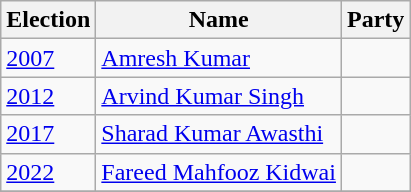<table class="wikitable sortable">
<tr>
<th>Election</th>
<th>Name</th>
<th colspan=2>Party</th>
</tr>
<tr>
<td><a href='#'>2007</a></td>
<td><a href='#'>Amresh Kumar</a></td>
<td></td>
</tr>
<tr>
<td><a href='#'>2012</a></td>
<td><a href='#'>Arvind Kumar Singh</a></td>
<td></td>
</tr>
<tr>
<td><a href='#'>2017</a></td>
<td><a href='#'>Sharad Kumar Awasthi</a></td>
<td></td>
</tr>
<tr>
<td><a href='#'>2022</a></td>
<td><a href='#'>Fareed Mahfooz Kidwai</a></td>
<td></td>
</tr>
<tr>
</tr>
</table>
